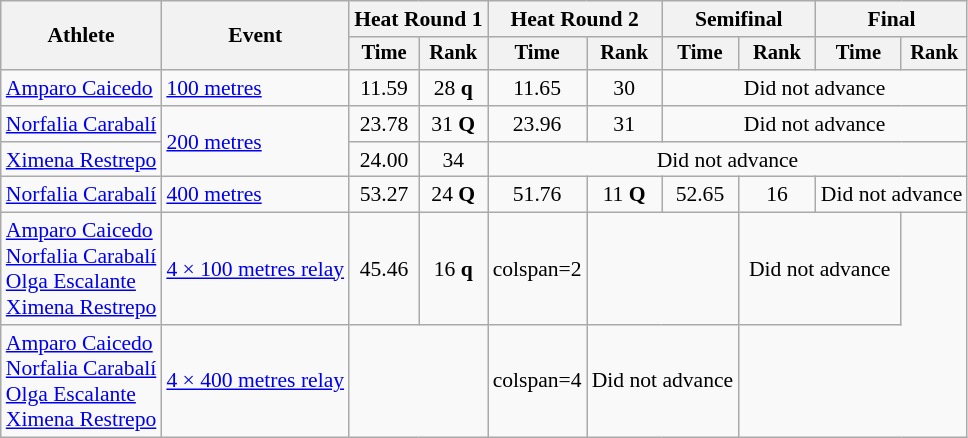<table class=wikitable style="font-size:90%; text-align:center">
<tr>
<th rowspan=2>Athlete</th>
<th rowspan=2>Event</th>
<th colspan=2>Heat Round 1</th>
<th colspan=2>Heat Round 2</th>
<th colspan=2>Semifinal</th>
<th colspan=2>Final</th>
</tr>
<tr style=font-size:95%>
<th>Time</th>
<th>Rank</th>
<th>Time</th>
<th>Rank</th>
<th>Time</th>
<th>Rank</th>
<th>Time</th>
<th>Rank</th>
</tr>
<tr align=center>
<td align=left><a href='#'>Amparo Caicedo</a></td>
<td align=left><a href='#'>100 metres</a></td>
<td>11.59</td>
<td>28 <strong>q</strong></td>
<td>11.65</td>
<td>30</td>
<td colspan=4>Did not advance</td>
</tr>
<tr align=center>
<td align=left><a href='#'>Norfalia Carabalí</a></td>
<td align=left rowspan=2><a href='#'>200 metres</a></td>
<td>23.78</td>
<td>31 <strong>Q</strong></td>
<td>23.96</td>
<td>31</td>
<td colspan=4>Did not advance</td>
</tr>
<tr align=center>
<td align=left><a href='#'>Ximena Restrepo</a></td>
<td>24.00</td>
<td>34</td>
<td colspan=6>Did not advance</td>
</tr>
<tr align=center>
<td align=left><a href='#'>Norfalia Carabalí</a></td>
<td align=left><a href='#'>400 metres</a></td>
<td>53.27</td>
<td>24 <strong>Q</strong></td>
<td>51.76</td>
<td>11 <strong>Q</strong></td>
<td>52.65</td>
<td>16</td>
<td colspan=2>Did not advance</td>
</tr>
<tr align=center>
<td align=left><a href='#'>Amparo Caicedo</a><br><a href='#'>Norfalia Carabalí</a><br><a href='#'>Olga Escalante</a><br><a href='#'>Ximena Restrepo</a></td>
<td align=left><a href='#'>4 × 100 metres relay</a></td>
<td>45.46</td>
<td>16 <strong>q</strong></td>
<td>colspan=2</td>
<td colspan=2></td>
<td colspan=2>Did not advance</td>
</tr>
<tr align=center>
<td align=left><a href='#'>Amparo Caicedo</a><br><a href='#'>Norfalia Carabalí</a><br><a href='#'>Olga Escalante</a><br><a href='#'>Ximena Restrepo</a></td>
<td align=left><a href='#'>4 × 400 metres relay</a></td>
<td colspan=2></td>
<td>colspan=4</td>
<td colspan=2>Did not advance</td>
</tr>
</table>
